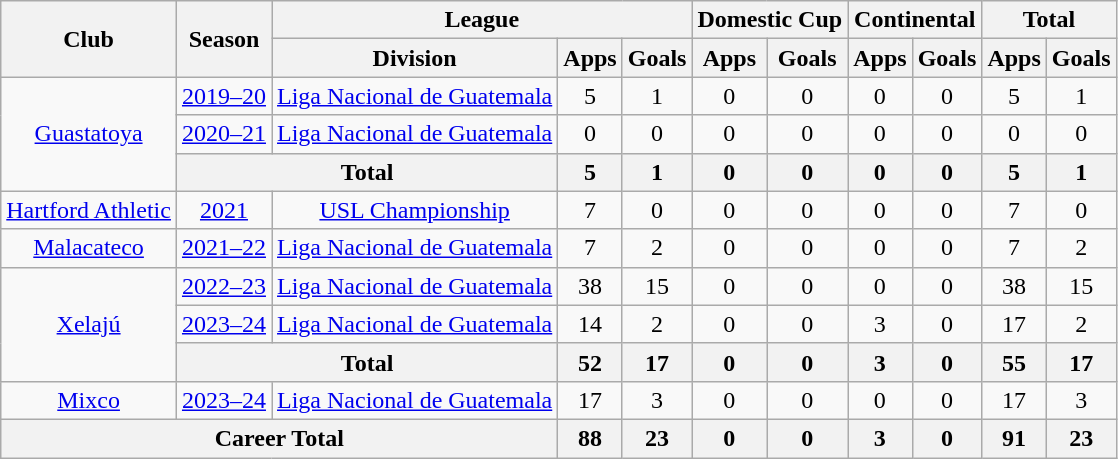<table class=wikitable style=text-align:center>
<tr>
<th rowspan=2>Club</th>
<th rowspan=2>Season</th>
<th colspan=3>League</th>
<th colspan=2>Domestic Cup</th>
<th colspan=2>Continental</th>
<th colspan=2>Total</th>
</tr>
<tr>
<th>Division</th>
<th>Apps</th>
<th>Goals</th>
<th>Apps</th>
<th>Goals</th>
<th>Apps</th>
<th>Goals</th>
<th>Apps</th>
<th>Goals</th>
</tr>
<tr>
<td rowspan=3><a href='#'> Guastatoya</a></td>
<td><a href='#'>2019–20</a></td>
<td><a href='#'>Liga Nacional de Guatemala</a></td>
<td>5</td>
<td>1</td>
<td>0</td>
<td>0</td>
<td>0</td>
<td>0</td>
<td>5</td>
<td>1</td>
</tr>
<tr>
<td><a href='#'>2020–21</a></td>
<td><a href='#'>Liga Nacional de Guatemala</a></td>
<td>0</td>
<td>0</td>
<td>0</td>
<td>0</td>
<td>0</td>
<td>0</td>
<td>0</td>
<td>0</td>
</tr>
<tr>
<th colspan="2">Total</th>
<th>5</th>
<th>1</th>
<th>0</th>
<th>0</th>
<th>0</th>
<th>0</th>
<th>5</th>
<th>1</th>
</tr>
<tr>
<td rowspan=1><a href='#'>Hartford Athletic</a></td>
<td><a href='#'>2021</a></td>
<td><a href='#'>USL Championship</a></td>
<td>7</td>
<td>0</td>
<td>0</td>
<td>0</td>
<td>0</td>
<td>0</td>
<td>7</td>
<td>0</td>
</tr>
<tr>
<td rowspan=1><a href='#'>Malacateco</a></td>
<td><a href='#'>2021–22</a></td>
<td><a href='#'>Liga Nacional de Guatemala</a></td>
<td>7</td>
<td>2</td>
<td>0</td>
<td>0</td>
<td>0</td>
<td>0</td>
<td>7</td>
<td>2</td>
</tr>
<tr>
<td rowspan=3><a href='#'>Xelajú</a></td>
<td><a href='#'>2022–23</a></td>
<td><a href='#'>Liga Nacional de Guatemala</a></td>
<td>38</td>
<td>15</td>
<td>0</td>
<td>0</td>
<td>0</td>
<td>0</td>
<td>38</td>
<td>15</td>
</tr>
<tr>
<td><a href='#'>2023–24</a></td>
<td><a href='#'>Liga Nacional de Guatemala</a></td>
<td>14</td>
<td>2</td>
<td>0</td>
<td>0</td>
<td>3</td>
<td>0</td>
<td>17</td>
<td>2</td>
</tr>
<tr>
<th colspan="2">Total</th>
<th>52</th>
<th>17</th>
<th>0</th>
<th>0</th>
<th>3</th>
<th>0</th>
<th>55</th>
<th>17</th>
</tr>
<tr>
<td rowspan=1><a href='#'>Mixco</a></td>
<td><a href='#'>2023–24</a></td>
<td><a href='#'>Liga Nacional de Guatemala</a></td>
<td>17</td>
<td>3</td>
<td>0</td>
<td>0</td>
<td>0</td>
<td>0</td>
<td>17</td>
<td>3</td>
</tr>
<tr>
<th colspan="3">Career Total</th>
<th>88</th>
<th>23</th>
<th>0</th>
<th>0</th>
<th>3</th>
<th>0</th>
<th>91</th>
<th>23</th>
</tr>
</table>
